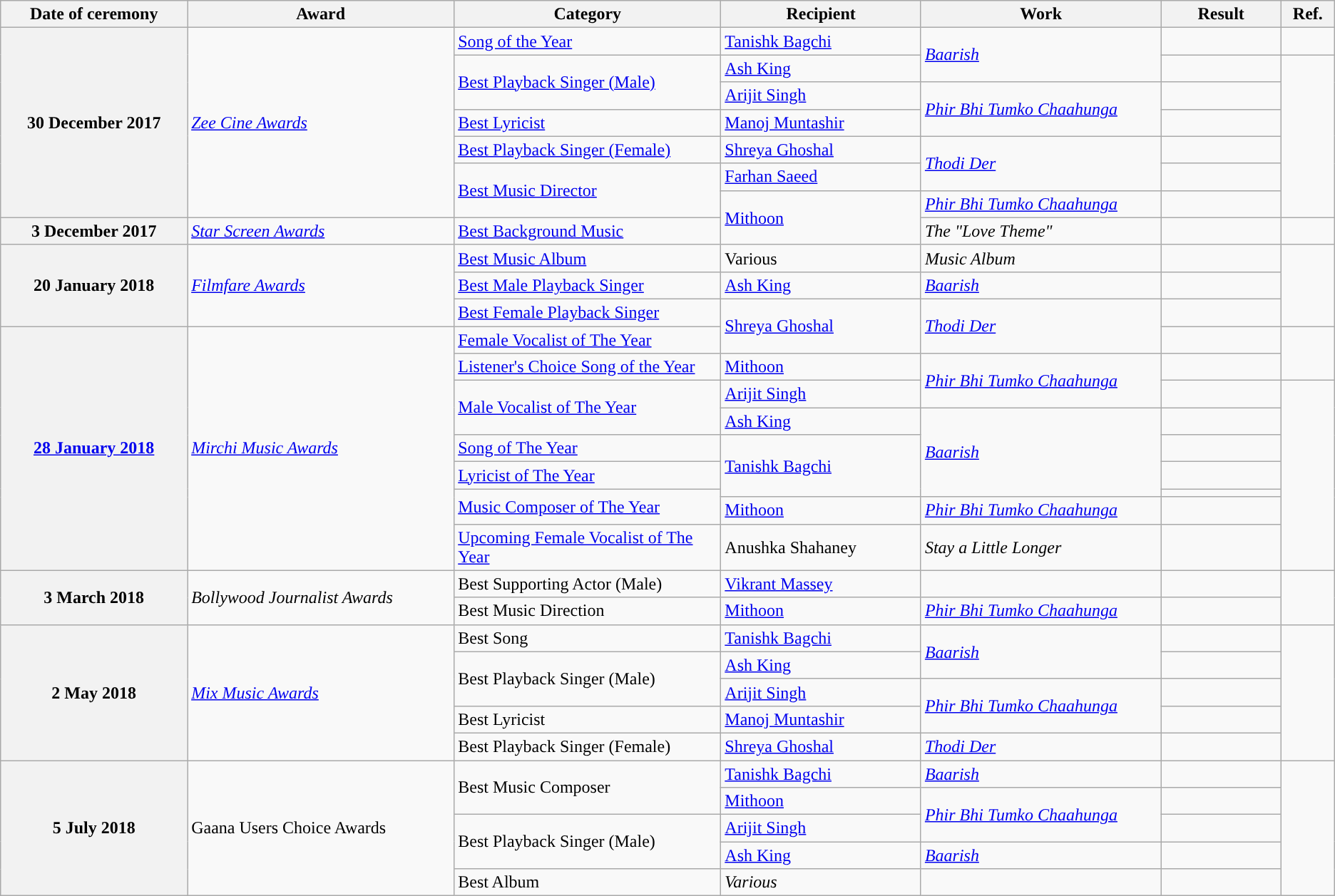<table class="wikitable">
<tr>
<th style="width:14%;">Date of ceremony</th>
<th style="width:20%;">Award</th>
<th style="width:20%;">Category</th>
<th style="width:15%;">Recipient</th>
<th style="width:18%;">Work</th>
<th width=9%>Result</th>
<th width=5%>Ref.</th>
</tr>
<tr>
<th rowspan="7">30 December 2017</th>
<td rowspan="7"><em><a href='#'>Zee Cine Awards</a></em></td>
<td><a href='#'>Song of the Year</a></td>
<td><a href='#'>Tanishk Bagchi</a></td>
<td rowspan="2"><a href='#'><em>Baarish</em></a></td>
<td></td>
<td></td>
</tr>
<tr>
<td rowspan="2"><a href='#'>Best Playback Singer (Male)</a></td>
<td><a href='#'>Ash King</a></td>
<td></td>
<td rowspan="6"></td>
</tr>
<tr>
<td><a href='#'>Arijit Singh</a></td>
<td rowspan="2"><em><a href='#'>Phir Bhi Tumko Chaahunga</a></em></td>
<td></td>
</tr>
<tr>
<td><a href='#'>Best Lyricist</a></td>
<td><a href='#'>Manoj Muntashir</a></td>
<td></td>
</tr>
<tr>
<td><a href='#'>Best Playback Singer (Female)</a></td>
<td><a href='#'>Shreya Ghoshal</a></td>
<td rowspan="2"><em><a href='#'>Thodi Der</a></em></td>
<td></td>
</tr>
<tr>
<td rowspan="2"><a href='#'>Best Music Director</a></td>
<td><a href='#'>Farhan Saeed</a></td>
<td></td>
</tr>
<tr>
<td rowspan="2"><a href='#'>Mithoon</a></td>
<td><em><a href='#'>Phir Bhi Tumko Chaahunga</a></em></td>
<td></td>
</tr>
<tr>
<th>3 December 2017</th>
<td><em><a href='#'>Star Screen Awards</a></em></td>
<td><a href='#'>Best Background Music</a></td>
<td><em>The "Love Theme"</em></td>
<td></td>
<td></td>
</tr>
<tr>
<th rowspan="3">20 January 2018</th>
<td rowspan="3"><em><a href='#'>Filmfare Awards</a></em></td>
<td><a href='#'>Best Music Album</a></td>
<td>Various</td>
<td><em>Music Album</em></td>
<td></td>
<td rowspan="3"></td>
</tr>
<tr>
<td><a href='#'>Best Male Playback Singer</a></td>
<td><a href='#'>Ash King</a></td>
<td><a href='#'><em>Baarish</em></a></td>
<td></td>
</tr>
<tr>
<td><a href='#'>Best Female Playback Singer</a></td>
<td rowspan="2"><a href='#'>Shreya Ghoshal</a></td>
<td rowspan="2"><em><a href='#'>Thodi Der</a></em></td>
<td></td>
</tr>
<tr>
<th rowspan="9"><a href='#'>28 January 2018</a></th>
<td rowspan="9"><em><a href='#'>Mirchi Music Awards</a></em></td>
<td><a href='#'>Female Vocalist of The Year</a></td>
<td></td>
<td rowspan="2"></td>
</tr>
<tr>
<td><a href='#'>Listener's Choice Song of the Year</a></td>
<td><a href='#'>Mithoon</a></td>
<td rowspan="2"><em><a href='#'>Phir Bhi Tumko Chaahunga</a></em></td>
<td></td>
</tr>
<tr>
<td rowspan="2"><a href='#'>Male Vocalist of The Year</a></td>
<td><a href='#'>Arijit Singh</a></td>
<td></td>
<td rowspan="7"></td>
</tr>
<tr>
<td><a href='#'>Ash King</a></td>
<td rowspan="4"><a href='#'><em>Baarish</em></a></td>
<td></td>
</tr>
<tr>
<td><a href='#'>Song of The Year</a></td>
<td rowspan="3"><a href='#'>Tanishk Bagchi</a></td>
<td></td>
</tr>
<tr>
<td><a href='#'>Lyricist of The Year</a></td>
<td></td>
</tr>
<tr>
<td rowspan="2"><a href='#'>Music Composer of The Year</a></td>
<td></td>
</tr>
<tr>
<td><a href='#'>Mithoon</a></td>
<td><em><a href='#'>Phir Bhi Tumko Chaahunga</a></em></td>
<td></td>
</tr>
<tr>
<td><a href='#'>Upcoming Female Vocalist of The Year</a></td>
<td>Anushka Shahaney</td>
<td><em>Stay a Little Longer</em></td>
<td></td>
</tr>
<tr>
<th rowspan="2">3 March 2018</th>
<td rowspan="2"><em>Bollywood Journalist Awards</em></td>
<td>Best Supporting Actor (Male)</td>
<td><a href='#'>Vikrant Massey</a></td>
<td></td>
<td></td>
<td rowspan="2"></td>
</tr>
<tr>
<td>Best Music Direction</td>
<td><a href='#'>Mithoon</a></td>
<td><em><a href='#'>Phir Bhi Tumko Chaahunga</a></em></td>
<td></td>
</tr>
<tr>
<th rowspan="5">2 May 2018</th>
<td rowspan="5"><em><a href='#'>Mix Music Awards</a></em></td>
<td>Best Song</td>
<td><a href='#'>Tanishk Bagchi</a></td>
<td rowspan="2"><em><a href='#'>Baarish</a></em></td>
<td></td>
<td rowspan="5"></td>
</tr>
<tr>
<td rowspan="2">Best Playback Singer (Male)</td>
<td><a href='#'>Ash King</a></td>
<td></td>
</tr>
<tr>
<td><a href='#'>Arijit Singh</a></td>
<td rowspan="2"><em><a href='#'>Phir Bhi Tumko Chaahunga</a></em></td>
<td></td>
</tr>
<tr>
<td>Best Lyricist</td>
<td><a href='#'>Manoj Muntashir</a></td>
<td></td>
</tr>
<tr>
<td>Best Playback Singer (Female)</td>
<td><a href='#'>Shreya Ghoshal</a></td>
<td><em><a href='#'>Thodi Der</a></em></td>
<td></td>
</tr>
<tr>
<th rowspan="5">5 July 2018</th>
<td rowspan="5">Gaana Users Choice Awards</td>
<td rowspan="2">Best Music Composer</td>
<td><a href='#'>Tanishk Bagchi</a></td>
<td><em><a href='#'>Baarish</a></em></td>
<td></td>
<td rowspan="5"></td>
</tr>
<tr>
<td><a href='#'>Mithoon</a></td>
<td rowspan="2"><em><a href='#'>Phir Bhi Tumko Chaahunga</a></em></td>
<td></td>
</tr>
<tr>
<td rowspan=2>Best Playback Singer (Male)</td>
<td><a href='#'>Arijit Singh</a></td>
<td></td>
</tr>
<tr>
<td><a href='#'>Ash King</a></td>
<td><em><a href='#'>Baarish</a></em></td>
<td></td>
</tr>
<tr>
<td>Best Album</td>
<td><em>Various</em></td>
<td></td>
<td></td>
</tr>
</table>
